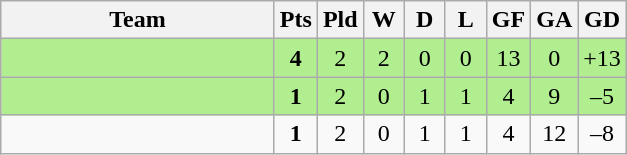<table class="wikitable" style="text-align:center;">
<tr>
<th width=175>Team</th>
<th width=20  abbr="Points">Pts</th>
<th width=20  abbr="Played">Pld</th>
<th width=20  abbr="Won">W</th>
<th width=20  abbr="Drawn">D</th>
<th width=20  abbr="Lost">L</th>
<th width=20  abbr="Goals for">GF</th>
<th width=20  abbr="Goals against">GA</th>
<th width=20  abbr="Goal difference">GD</th>
</tr>
<tr style="background: #B0EE90;">
<td align=left></td>
<td><strong>4</strong></td>
<td>2</td>
<td>2</td>
<td>0</td>
<td>0</td>
<td>13</td>
<td>0</td>
<td>+13</td>
</tr>
<tr style="background: #B0EE90;">
<td align=left></td>
<td><strong>1</strong></td>
<td>2</td>
<td>0</td>
<td>1</td>
<td>1</td>
<td>4</td>
<td>9</td>
<td>–5</td>
</tr>
<tr>
<td align=left></td>
<td><strong>1</strong></td>
<td>2</td>
<td>0</td>
<td>1</td>
<td>1</td>
<td>4</td>
<td>12</td>
<td>–8</td>
</tr>
</table>
